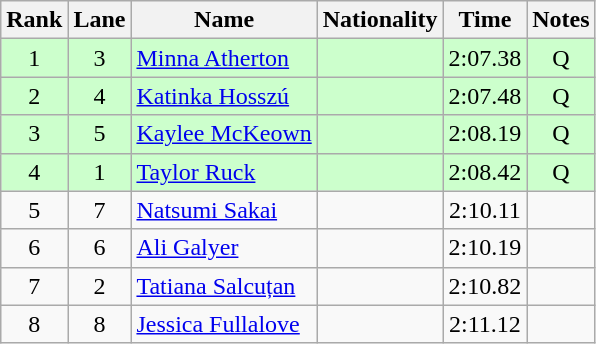<table class="wikitable sortable" style="text-align:center">
<tr>
<th>Rank</th>
<th>Lane</th>
<th>Name</th>
<th>Nationality</th>
<th>Time</th>
<th>Notes</th>
</tr>
<tr bgcolor=ccffcc>
<td>1</td>
<td>3</td>
<td align=left><a href='#'>Minna Atherton</a></td>
<td align=left></td>
<td>2:07.38</td>
<td>Q</td>
</tr>
<tr bgcolor=ccffcc>
<td>2</td>
<td>4</td>
<td align=left><a href='#'>Katinka Hosszú</a></td>
<td align=left></td>
<td>2:07.48</td>
<td>Q</td>
</tr>
<tr bgcolor=ccffcc>
<td>3</td>
<td>5</td>
<td align=left><a href='#'>Kaylee McKeown</a></td>
<td align=left></td>
<td>2:08.19</td>
<td>Q</td>
</tr>
<tr bgcolor=ccffcc>
<td>4</td>
<td>1</td>
<td align=left><a href='#'>Taylor Ruck</a></td>
<td align=left></td>
<td>2:08.42</td>
<td>Q</td>
</tr>
<tr>
<td>5</td>
<td>7</td>
<td align=left><a href='#'>Natsumi Sakai</a></td>
<td align=left></td>
<td>2:10.11</td>
<td></td>
</tr>
<tr>
<td>6</td>
<td>6</td>
<td align=left><a href='#'>Ali Galyer</a></td>
<td align=left></td>
<td>2:10.19</td>
<td></td>
</tr>
<tr>
<td>7</td>
<td>2</td>
<td align=left><a href='#'>Tatiana Salcuțan</a></td>
<td align=left></td>
<td>2:10.82</td>
<td></td>
</tr>
<tr>
<td>8</td>
<td>8</td>
<td align=left><a href='#'>Jessica Fullalove</a></td>
<td align=left></td>
<td>2:11.12</td>
<td></td>
</tr>
</table>
